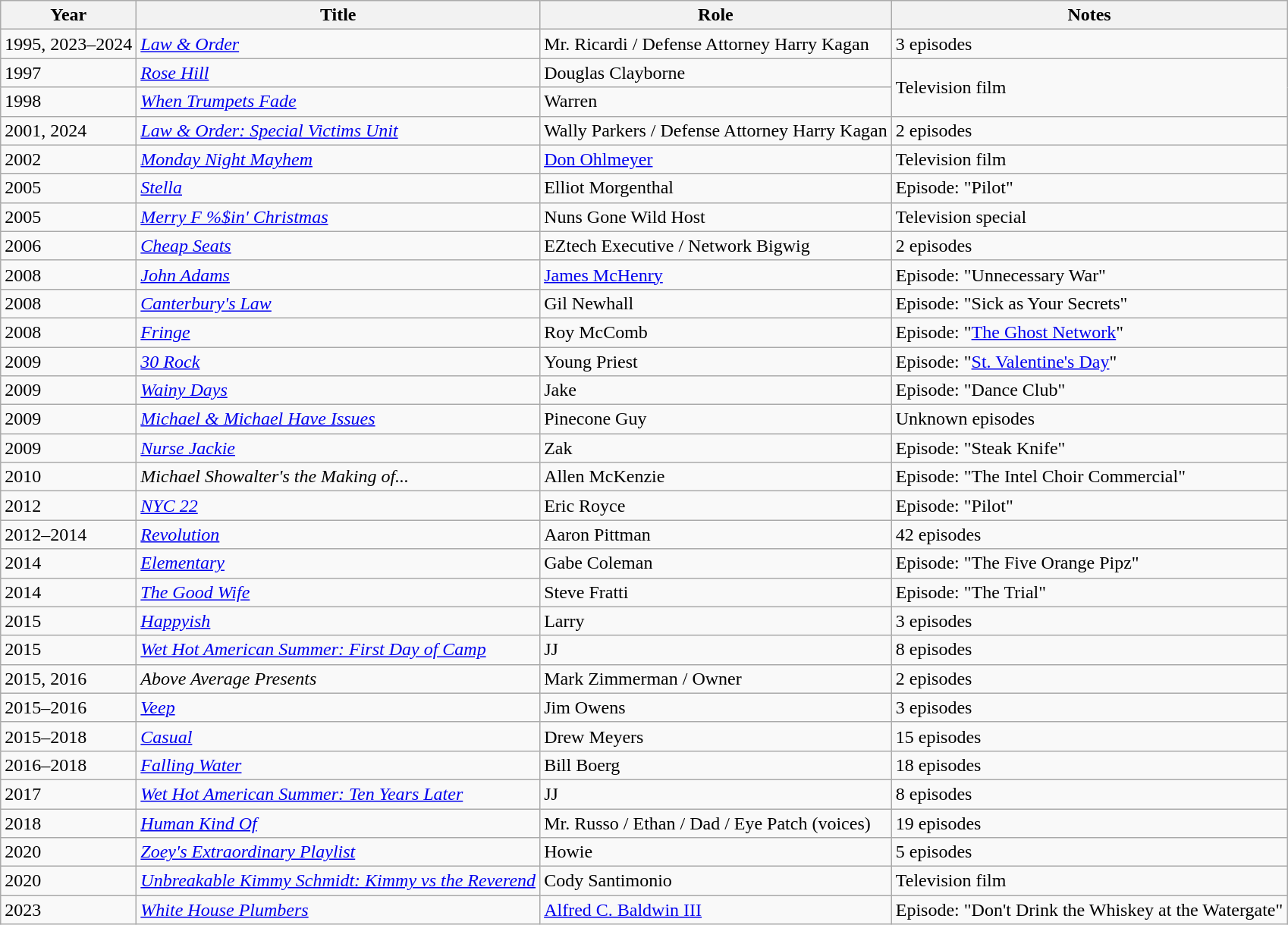<table class="wikitable sortable">
<tr>
<th>Year</th>
<th>Title</th>
<th>Role</th>
<th>Notes</th>
</tr>
<tr>
<td>1995, 2023–2024</td>
<td><em><a href='#'>Law & Order</a></em></td>
<td>Mr. Ricardi / Defense Attorney Harry Kagan</td>
<td>3 episodes</td>
</tr>
<tr>
<td>1997</td>
<td><em><a href='#'>Rose Hill</a></em></td>
<td>Douglas Clayborne</td>
<td rowspan="2">Television film</td>
</tr>
<tr>
<td>1998</td>
<td><em><a href='#'>When Trumpets Fade</a></em></td>
<td>Warren</td>
</tr>
<tr>
<td>2001, 2024</td>
<td><em><a href='#'>Law & Order: Special Victims Unit</a></em></td>
<td>Wally Parkers / Defense Attorney Harry Kagan</td>
<td>2 episodes</td>
</tr>
<tr>
<td>2002</td>
<td><em><a href='#'>Monday Night Mayhem</a></em></td>
<td><a href='#'>Don Ohlmeyer</a></td>
<td>Television film</td>
</tr>
<tr>
<td>2005</td>
<td><a href='#'><em>Stella</em></a></td>
<td>Elliot Morgenthal</td>
<td>Episode: "Pilot"</td>
</tr>
<tr>
<td>2005</td>
<td><em><a href='#'>Merry F %$in' Christmas</a></em></td>
<td>Nuns Gone Wild Host</td>
<td>Television special</td>
</tr>
<tr>
<td>2006</td>
<td><a href='#'><em>Cheap Seats</em></a></td>
<td>EZtech Executive / Network Bigwig</td>
<td>2 episodes</td>
</tr>
<tr>
<td>2008</td>
<td><a href='#'><em>John Adams</em></a></td>
<td><a href='#'>James McHenry</a></td>
<td>Episode: "Unnecessary War"</td>
</tr>
<tr>
<td>2008</td>
<td><em><a href='#'>Canterbury's Law</a></em></td>
<td>Gil Newhall</td>
<td>Episode: "Sick as Your Secrets"</td>
</tr>
<tr>
<td>2008</td>
<td><a href='#'><em>Fringe</em></a></td>
<td>Roy McComb</td>
<td>Episode: "<a href='#'>The Ghost Network</a>"</td>
</tr>
<tr>
<td>2009</td>
<td><em><a href='#'>30 Rock</a></em></td>
<td>Young Priest</td>
<td>Episode: "<a href='#'>St. Valentine's Day</a>"</td>
</tr>
<tr>
<td>2009</td>
<td><em><a href='#'>Wainy Days</a></em></td>
<td>Jake</td>
<td>Episode: "Dance Club"</td>
</tr>
<tr>
<td>2009</td>
<td><em><a href='#'>Michael & Michael Have Issues</a></em></td>
<td>Pinecone Guy</td>
<td>Unknown episodes</td>
</tr>
<tr>
<td>2009</td>
<td><em><a href='#'>Nurse Jackie</a></em></td>
<td>Zak</td>
<td>Episode: "Steak Knife"</td>
</tr>
<tr>
<td>2010</td>
<td><em>Michael Showalter's the Making of...</em></td>
<td>Allen McKenzie</td>
<td>Episode: "The Intel Choir Commercial"</td>
</tr>
<tr>
<td>2012</td>
<td><em><a href='#'>NYC 22</a></em></td>
<td>Eric Royce</td>
<td>Episode: "Pilot"</td>
</tr>
<tr>
<td>2012–2014</td>
<td><a href='#'><em>Revolution</em></a></td>
<td>Aaron Pittman</td>
<td>42 episodes</td>
</tr>
<tr>
<td>2014</td>
<td><a href='#'><em>Elementary</em></a></td>
<td>Gabe Coleman</td>
<td>Episode: "The Five Orange Pipz"</td>
</tr>
<tr>
<td>2014</td>
<td><em><a href='#'>The Good Wife</a></em></td>
<td>Steve Fratti</td>
<td>Episode: "The Trial"</td>
</tr>
<tr>
<td>2015</td>
<td><em><a href='#'>Happyish</a></em></td>
<td>Larry</td>
<td>3 episodes</td>
</tr>
<tr>
<td>2015</td>
<td><em><a href='#'>Wet Hot American Summer: First Day of Camp</a></em></td>
<td>JJ</td>
<td>8 episodes</td>
</tr>
<tr>
<td>2015, 2016</td>
<td><em>Above Average Presents</em></td>
<td>Mark Zimmerman / Owner</td>
<td>2 episodes</td>
</tr>
<tr>
<td>2015–2016</td>
<td><em><a href='#'>Veep</a></em></td>
<td>Jim Owens</td>
<td>3 episodes</td>
</tr>
<tr>
<td>2015–2018</td>
<td><a href='#'><em>Casual</em></a></td>
<td>Drew Meyers</td>
<td>15 episodes</td>
</tr>
<tr>
<td>2016–2018</td>
<td><a href='#'><em>Falling Water</em></a></td>
<td>Bill Boerg</td>
<td>18 episodes</td>
</tr>
<tr>
<td>2017</td>
<td><em><a href='#'>Wet Hot American Summer: Ten Years Later</a></em></td>
<td>JJ</td>
<td>8 episodes</td>
</tr>
<tr>
<td>2018</td>
<td><em><a href='#'>Human Kind Of</a></em></td>
<td>Mr. Russo / Ethan / Dad / Eye Patch (voices)</td>
<td>19 episodes</td>
</tr>
<tr>
<td>2020</td>
<td><em><a href='#'>Zoey's Extraordinary Playlist</a></em></td>
<td>Howie</td>
<td>5 episodes</td>
</tr>
<tr>
<td>2020</td>
<td><em><a href='#'>Unbreakable Kimmy Schmidt: Kimmy vs the Reverend</a></em></td>
<td>Cody Santimonio</td>
<td>Television film</td>
</tr>
<tr>
<td>2023</td>
<td><em><a href='#'>White House Plumbers</a></em></td>
<td><a href='#'>Alfred C. Baldwin III</a></td>
<td>Episode: "Don't Drink the Whiskey at the Watergate"</td>
</tr>
</table>
